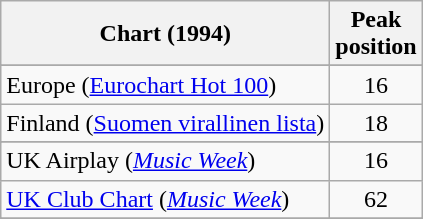<table class="wikitable sortable">
<tr>
<th>Chart (1994)</th>
<th>Peak<br>position</th>
</tr>
<tr>
</tr>
<tr>
</tr>
<tr>
</tr>
<tr>
<td>Europe (<a href='#'>Eurochart Hot 100</a>)</td>
<td align="center">16</td>
</tr>
<tr>
<td>Finland (<a href='#'>Suomen virallinen lista</a>)</td>
<td align="center">18</td>
</tr>
<tr>
</tr>
<tr>
</tr>
<tr>
</tr>
<tr>
</tr>
<tr>
</tr>
<tr>
</tr>
<tr>
</tr>
<tr>
</tr>
<tr>
<td>UK Airplay (<em><a href='#'>Music Week</a></em>)</td>
<td align="center">16</td>
</tr>
<tr>
<td><a href='#'>UK Club Chart</a> (<em><a href='#'>Music Week</a></em>)</td>
<td align="center">62</td>
</tr>
<tr>
</tr>
<tr>
</tr>
<tr>
</tr>
<tr>
</tr>
<tr>
</tr>
</table>
